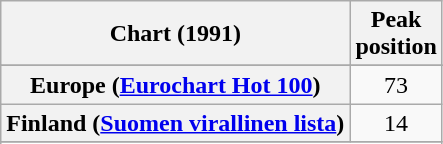<table class="wikitable sortable plainrowheaders" style="text-align:center">
<tr>
<th>Chart (1991)</th>
<th>Peak<br>position</th>
</tr>
<tr>
</tr>
<tr>
<th scope="row">Europe (<a href='#'>Eurochart Hot 100</a>)</th>
<td>73</td>
</tr>
<tr>
<th scope="row">Finland (<a href='#'>Suomen virallinen lista</a>)</th>
<td>14</td>
</tr>
<tr>
</tr>
<tr>
</tr>
<tr>
</tr>
<tr>
</tr>
<tr>
</tr>
</table>
